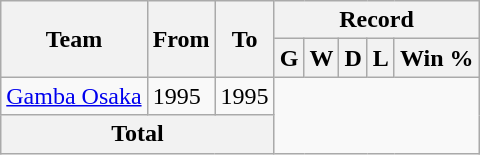<table class="wikitable" style="text-align: center">
<tr>
<th rowspan="2">Team</th>
<th rowspan="2">From</th>
<th rowspan="2">To</th>
<th colspan="5">Record</th>
</tr>
<tr>
<th>G</th>
<th>W</th>
<th>D</th>
<th>L</th>
<th>Win %</th>
</tr>
<tr>
<td align="left"><a href='#'>Gamba Osaka</a></td>
<td align="left">1995</td>
<td align="left">1995<br></td>
</tr>
<tr>
<th colspan="3">Total<br></th>
</tr>
</table>
